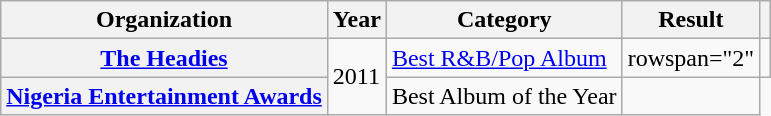<table class="wikitable sortable plainrowheaders" style="border:none; margin:0;">
<tr>
<th scope="col">Organization</th>
<th scope="col">Year</th>
<th scope="col">Category</th>
<th scope="col">Result</th>
<th class="unsortable" scope="col"></th>
</tr>
<tr>
<th scope="row"><a href='#'>The Headies</a></th>
<td rowspan="2">2011</td>
<td><a href='#'>Best R&B/Pop Album</a></td>
<td>rowspan="2" </td>
<td></td>
</tr>
<tr>
<th scope="row"><a href='#'>Nigeria Entertainment Awards</a></th>
<td>Best Album of the Year</td>
<td></td>
</tr>
<tr>
</tr>
</table>
